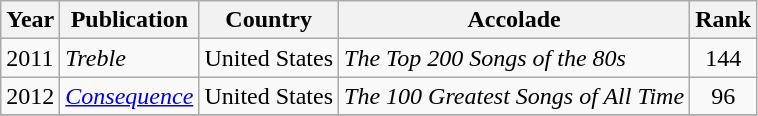<table class="wikitable">
<tr>
<th>Year</th>
<th>Publication</th>
<th>Country</th>
<th>Accolade</th>
<th>Rank</th>
</tr>
<tr>
<td>2011</td>
<td><em>Treble</em></td>
<td>United States</td>
<td><em>The Top 200 Songs of the 80s</em></td>
<td style="text-align:center;">144</td>
</tr>
<tr>
<td>2012</td>
<td><em><a href='#'>Consequence</a></em></td>
<td>United States</td>
<td><em>The 100 Greatest Songs of All Time</em></td>
<td style="text-align:center;">96</td>
</tr>
<tr>
</tr>
</table>
